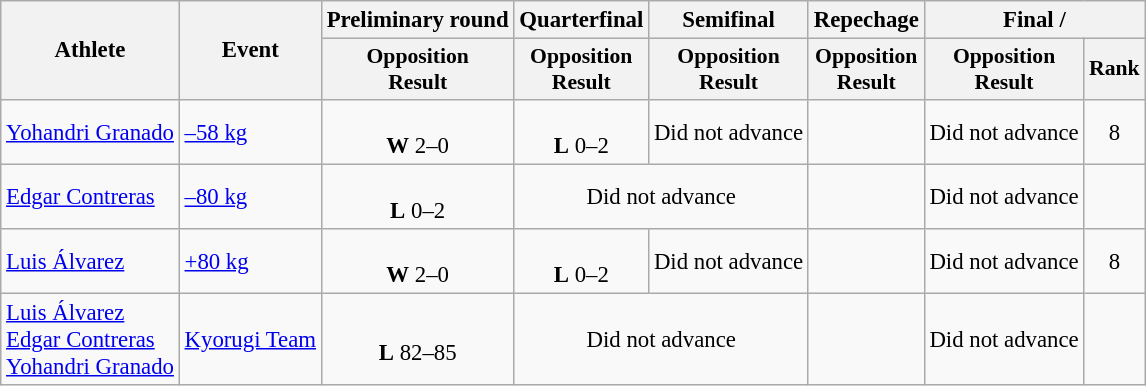<table class=wikitable style=font-size:95%;text-align:center>
<tr>
<th rowspan=2>Athlete</th>
<th rowspan=2>Event</th>
<th>Preliminary round</th>
<th>Quarterfinal</th>
<th>Semifinal</th>
<th>Repechage</th>
<th colspan=2>Final / </th>
</tr>
<tr style=font-size:95%>
<th>Opposition<br>Result</th>
<th>Opposition<br>Result</th>
<th>Opposition<br>Result</th>
<th>Opposition<br>Result</th>
<th>Opposition<br>Result</th>
<th>Rank</th>
</tr>
<tr>
<td align=left><a href='#'>Yohandri Granado</a></td>
<td align=left><a href='#'>–58 kg</a></td>
<td> <br><strong>W</strong>  2–0</td>
<td><br><strong>L</strong> 0–2</td>
<td>Did not advance</td>
<td></td>
<td>Did not advance</td>
<td>8</td>
</tr>
<tr>
<td align=left><a href='#'>Edgar Contreras</a></td>
<td align=left><a href='#'>–80 kg</a></td>
<td><br><strong>L</strong> 0–2</td>
<td colspan=2>Did not advance</td>
<td></td>
<td>Did not advance</td>
<td></td>
</tr>
<tr>
<td align=left><a href='#'>Luis Álvarez</a></td>
<td align=left><a href='#'>+80 kg</a></td>
<td> <br><strong>W</strong>  2–0</td>
<td><br><strong>L</strong> 0–2</td>
<td>Did not advance</td>
<td></td>
<td>Did not advance</td>
<td>8</td>
</tr>
<tr>
<td align=left><a href='#'>Luis Álvarez</a><br><a href='#'>Edgar Contreras</a><br><a href='#'>Yohandri Granado</a></td>
<td align=left><a href='#'>Kyorugi Team</a></td>
<td><br><strong>L</strong> 82–85</td>
<td colspan=2>Did not advance</td>
<td></td>
<td>Did not advance</td>
<td></td>
</tr>
</table>
